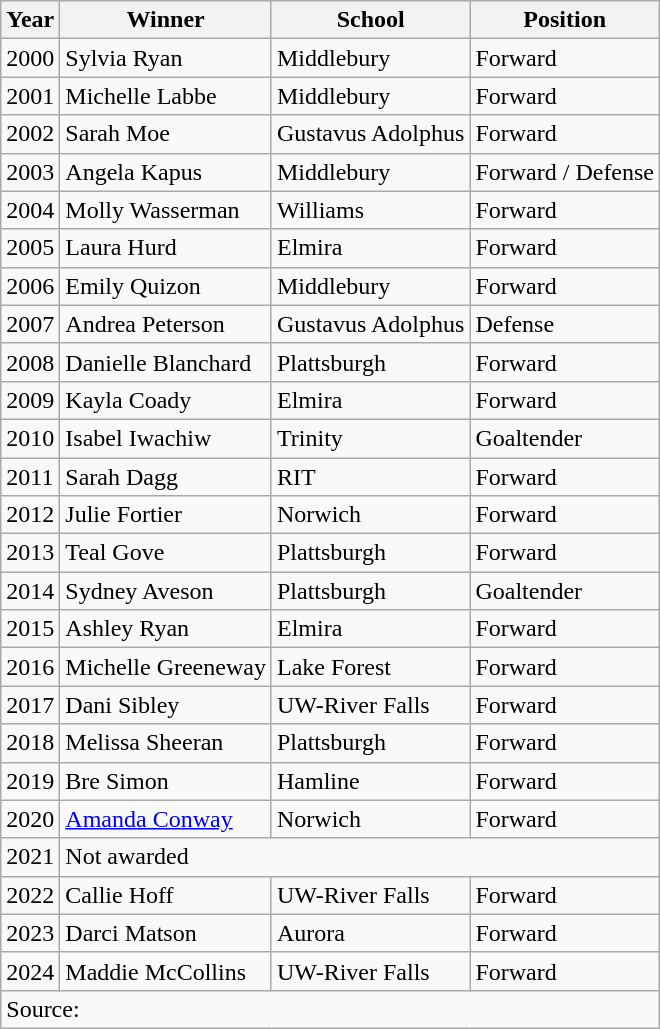<table class="wikitable">
<tr>
<th>Year</th>
<th>Winner</th>
<th>School</th>
<th>Position</th>
</tr>
<tr>
<td>2000</td>
<td>Sylvia Ryan</td>
<td>Middlebury</td>
<td>Forward</td>
</tr>
<tr>
<td>2001</td>
<td>Michelle Labbe</td>
<td>Middlebury</td>
<td>Forward</td>
</tr>
<tr>
<td>2002</td>
<td>Sarah Moe</td>
<td>Gustavus Adolphus</td>
<td>Forward</td>
</tr>
<tr>
<td>2003</td>
<td>Angela Kapus</td>
<td>Middlebury</td>
<td>Forward / Defense</td>
</tr>
<tr>
<td>2004</td>
<td>Molly Wasserman</td>
<td>Williams</td>
<td>Forward</td>
</tr>
<tr>
<td>2005</td>
<td>Laura Hurd</td>
<td>Elmira</td>
<td>Forward</td>
</tr>
<tr>
<td>2006</td>
<td>Emily Quizon</td>
<td>Middlebury</td>
<td>Forward</td>
</tr>
<tr>
<td>2007</td>
<td>Andrea Peterson</td>
<td>Gustavus Adolphus</td>
<td>Defense</td>
</tr>
<tr>
<td>2008</td>
<td>Danielle Blanchard</td>
<td>Plattsburgh</td>
<td>Forward</td>
</tr>
<tr>
<td>2009</td>
<td>Kayla Coady</td>
<td>Elmira</td>
<td>Forward</td>
</tr>
<tr>
<td>2010</td>
<td>Isabel Iwachiw</td>
<td>Trinity</td>
<td>Goaltender</td>
</tr>
<tr>
<td>2011</td>
<td>Sarah Dagg</td>
<td>RIT</td>
<td>Forward</td>
</tr>
<tr>
<td>2012</td>
<td>Julie Fortier</td>
<td>Norwich</td>
<td>Forward</td>
</tr>
<tr>
<td>2013</td>
<td>Teal Gove</td>
<td>Plattsburgh</td>
<td>Forward</td>
</tr>
<tr>
<td>2014</td>
<td>Sydney Aveson</td>
<td>Plattsburgh</td>
<td>Goaltender</td>
</tr>
<tr>
<td>2015</td>
<td>Ashley Ryan</td>
<td>Elmira</td>
<td>Forward</td>
</tr>
<tr>
<td>2016</td>
<td>Michelle Greeneway</td>
<td>Lake Forest</td>
<td>Forward</td>
</tr>
<tr>
<td>2017</td>
<td>Dani Sibley</td>
<td>UW-River Falls</td>
<td>Forward</td>
</tr>
<tr>
<td>2018</td>
<td>Melissa Sheeran</td>
<td>Plattsburgh</td>
<td>Forward</td>
</tr>
<tr>
<td>2019</td>
<td>Bre Simon</td>
<td>Hamline</td>
<td>Forward</td>
</tr>
<tr>
<td>2020</td>
<td><a href='#'>Amanda Conway</a></td>
<td>Norwich</td>
<td>Forward</td>
</tr>
<tr>
<td>2021</td>
<td colspan="3">Not awarded</td>
</tr>
<tr>
<td>2022</td>
<td>Callie Hoff</td>
<td>UW-River Falls</td>
<td>Forward</td>
</tr>
<tr>
<td>2023</td>
<td>Darci Matson</td>
<td>Aurora</td>
<td>Forward</td>
</tr>
<tr>
<td>2024</td>
<td>Maddie McCollins</td>
<td>UW-River Falls</td>
<td>Forward</td>
</tr>
<tr>
<td colspan=4>Source:</td>
</tr>
</table>
